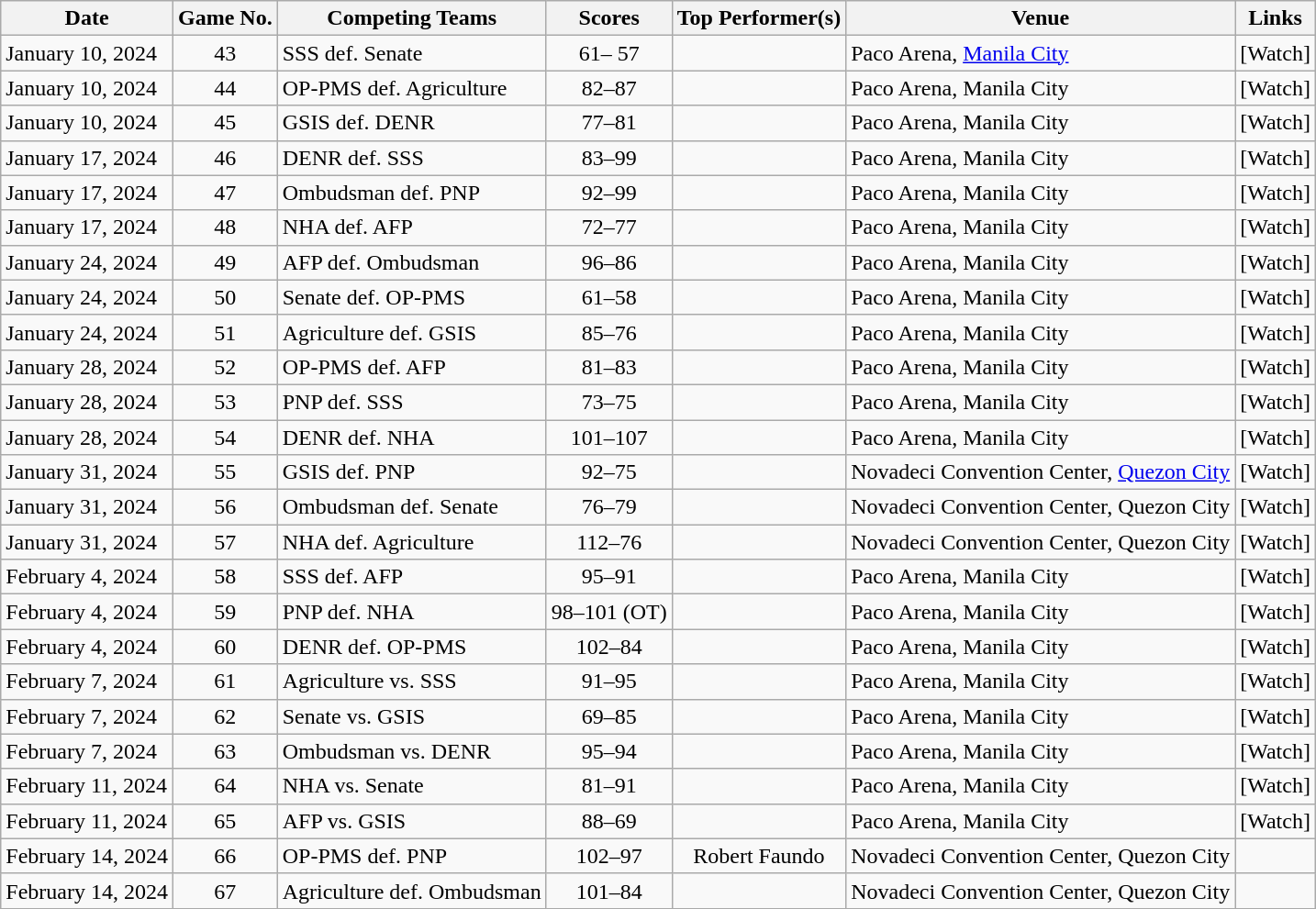<table class="wikitable sortable" border="1">
<tr>
<th>Date</th>
<th>Game No.</th>
<th>Competing Teams</th>
<th>Scores</th>
<th>Top Performer(s)</th>
<th>Venue</th>
<th>Links</th>
</tr>
<tr>
<td>January 10, 2024</td>
<td style="text-align:center;">43</td>
<td>SSS def. Senate</td>
<td style="text-align:center;">61– 57</td>
<td style="text-align:center;"></td>
<td>Paco Arena, <a href='#'>Manila City</a></td>
<td>[Watch]</td>
</tr>
<tr>
<td>January 10, 2024</td>
<td style="text-align:center;">44</td>
<td>OP-PMS def. Agriculture</td>
<td style="text-align:center;">82–87</td>
<td style="text-align:center;"></td>
<td>Paco Arena, Manila City</td>
<td>[Watch]</td>
</tr>
<tr>
<td>January 10, 2024</td>
<td style="text-align:center;">45</td>
<td>GSIS def. DENR</td>
<td style="text-align:center;">77–81</td>
<td style="text-align:center;"></td>
<td>Paco Arena, Manila City</td>
<td>[Watch]</td>
</tr>
<tr>
<td>January 17, 2024</td>
<td style="text-align:center;">46</td>
<td>DENR def. SSS</td>
<td style="text-align:center;">83–99</td>
<td style="text-align:center;"></td>
<td>Paco Arena, Manila City</td>
<td>[Watch]</td>
</tr>
<tr>
<td>January 17, 2024</td>
<td style="text-align:center;">47</td>
<td>Ombudsman def. PNP</td>
<td style="text-align:center;">92–99</td>
<td style="text-align:center;"></td>
<td>Paco Arena, Manila City</td>
<td>[Watch]</td>
</tr>
<tr>
<td>January 17, 2024</td>
<td style="text-align:center;">48</td>
<td>NHA def. AFP</td>
<td style="text-align:center;">72–77</td>
<td style="text-align:center;"></td>
<td>Paco Arena, Manila City</td>
<td>[Watch]</td>
</tr>
<tr>
<td>January 24, 2024</td>
<td style="text-align:center;">49</td>
<td>AFP def. Ombudsman</td>
<td style="text-align:center;">96–86</td>
<td style="text-align:center;"></td>
<td>Paco Arena, Manila City</td>
<td>[Watch]</td>
</tr>
<tr>
<td>January 24, 2024</td>
<td style="text-align:center;">50</td>
<td>Senate def. OP-PMS</td>
<td style="text-align:center;">61–58</td>
<td style="text-align:center;"></td>
<td>Paco Arena, Manila City</td>
<td>[Watch]</td>
</tr>
<tr>
<td>January 24, 2024</td>
<td style="text-align:center;">51</td>
<td>Agriculture def. GSIS</td>
<td style="text-align:center;">85–76</td>
<td style="text-align:center;"></td>
<td>Paco Arena, Manila City</td>
<td>[Watch]</td>
</tr>
<tr>
<td>January 28, 2024</td>
<td style="text-align:center;">52</td>
<td>OP-PMS def. AFP</td>
<td style="text-align:center;">81–83</td>
<td style="text-align:center;"></td>
<td>Paco Arena, Manila City</td>
<td>[Watch]</td>
</tr>
<tr>
<td>January 28, 2024</td>
<td style="text-align:center;">53</td>
<td>PNP def. SSS</td>
<td style="text-align:center;">73–75</td>
<td style="text-align:center;"></td>
<td>Paco Arena, Manila City</td>
<td>[Watch]</td>
</tr>
<tr>
<td>January 28, 2024</td>
<td style="text-align:center;">54</td>
<td>DENR def. NHA</td>
<td style="text-align:center;">101–107</td>
<td style="text-align:center;"></td>
<td>Paco Arena, Manila City</td>
<td>[Watch]</td>
</tr>
<tr>
<td>January 31, 2024</td>
<td style="text-align:center;">55</td>
<td>GSIS def. PNP</td>
<td style="text-align:center;">92–75</td>
<td style="text-align:center;"></td>
<td>Novadeci Convention Center, <a href='#'>Quezon City</a></td>
<td>[Watch]</td>
</tr>
<tr>
<td>January 31, 2024</td>
<td style="text-align:center;">56</td>
<td>Ombudsman def. Senate</td>
<td style="text-align:center;">76–79</td>
<td style="text-align:center;"></td>
<td>Novadeci Convention Center, Quezon City</td>
<td>[Watch]</td>
</tr>
<tr>
<td>January 31, 2024</td>
<td style="text-align:center;">57</td>
<td>NHA def. Agriculture</td>
<td style="text-align:center;">112–76</td>
<td style="text-align:center;"></td>
<td>Novadeci Convention Center, Quezon City</td>
<td>[Watch]</td>
</tr>
<tr>
<td>February 4, 2024</td>
<td style="text-align:center;">58</td>
<td>SSS def. AFP</td>
<td style="text-align:center;">95–91</td>
<td style="text-align:center;"></td>
<td>Paco Arena, Manila City</td>
<td>[Watch]</td>
</tr>
<tr>
<td>February 4, 2024</td>
<td style="text-align:center;">59</td>
<td>PNP def. NHA</td>
<td style="text-align:center;">98–101 (OT)</td>
<td style="text-align:center;"></td>
<td>Paco Arena, Manila City</td>
<td>[Watch]</td>
</tr>
<tr>
<td>February 4, 2024</td>
<td style="text-align:center;">60</td>
<td>DENR def. OP-PMS</td>
<td style="text-align:center;">102–84</td>
<td style="text-align:center;"></td>
<td>Paco Arena, Manila City</td>
<td>[Watch]</td>
</tr>
<tr>
<td>February 7, 2024</td>
<td style="text-align:center;">61</td>
<td>Agriculture vs. SSS</td>
<td style="text-align:center;">91–95</td>
<td style="text-align:center;"></td>
<td>Paco Arena, Manila City</td>
<td>[Watch]</td>
</tr>
<tr>
<td>February 7, 2024</td>
<td style="text-align:center;">62</td>
<td>Senate vs. GSIS</td>
<td style="text-align:center;">69–85</td>
<td style="text-align:center;"></td>
<td>Paco Arena, Manila City</td>
<td>[Watch]</td>
</tr>
<tr>
<td>February 7, 2024</td>
<td style="text-align:center;">63</td>
<td>Ombudsman vs. DENR</td>
<td style="text-align:center;">95–94</td>
<td style="text-align:center;"></td>
<td>Paco Arena, Manila City</td>
<td>[Watch]</td>
</tr>
<tr>
<td>February 11, 2024</td>
<td style="text-align:center;">64</td>
<td>NHA vs. Senate</td>
<td style="text-align:center;">81–91</td>
<td style="text-align:center;"></td>
<td>Paco Arena, Manila City</td>
<td>[Watch]</td>
</tr>
<tr>
<td>February 11, 2024</td>
<td style="text-align:center;">65</td>
<td>AFP vs. GSIS</td>
<td style="text-align:center;">88–69</td>
<td style="text-align:center;"></td>
<td>Paco Arena, Manila City</td>
<td>[Watch]</td>
</tr>
<tr>
<td>February 14, 2024</td>
<td style="text-align:center;">66</td>
<td>OP-PMS def. PNP</td>
<td style="text-align:center;">102–97</td>
<td style="text-align:center;">Robert Faundo</td>
<td>Novadeci Convention Center, Quezon City</td>
<td></td>
</tr>
<tr>
<td>February 14, 2024</td>
<td style="text-align:center;">67</td>
<td>Agriculture def. Ombudsman</td>
<td style="text-align:center;">101–84</td>
<td style="text-align:center;"></td>
<td>Novadeci Convention Center, Quezon City</td>
<td></td>
</tr>
<tr>
</tr>
</table>
